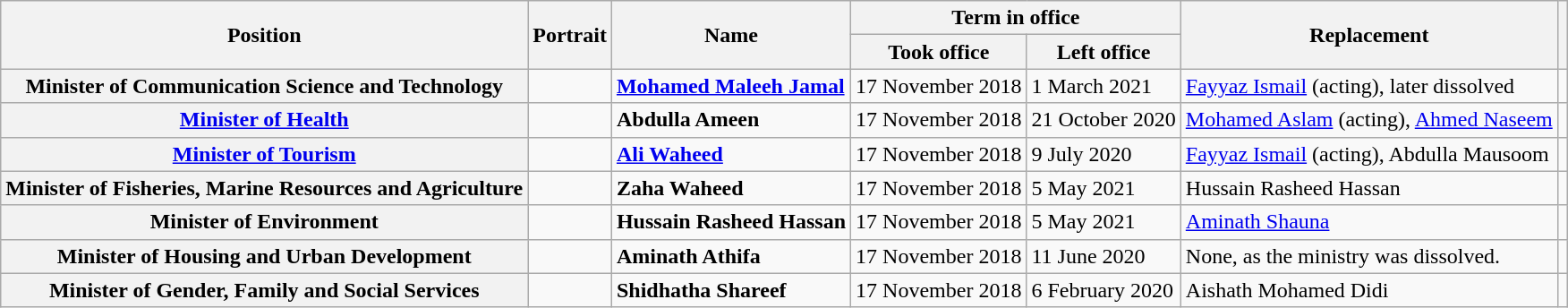<table class="sortable wikitable">
<tr>
<th rowspan="2">Position</th>
<th rowspan="2" class="unsortable">Portrait</th>
<th rowspan="2">Name</th>
<th colspan="2">Term in office</th>
<th rowspan="2">Replacement</th>
<th rowspan="2" class="unsortable"></th>
</tr>
<tr>
<th class="unsortable">Took office</th>
<th class="unsortable">Left office</th>
</tr>
<tr>
<th scope="row">Minister of Communication Science and Technology</th>
<td></td>
<td><strong><a href='#'>Mohamed Maleeh Jamal</a></strong></td>
<td>17 November 2018</td>
<td>1 March 2021</td>
<td><a href='#'>Fayyaz Ismail</a> (acting), later dissolved</td>
<td></td>
</tr>
<tr>
<th><a href='#'>Minister of Health</a></th>
<td></td>
<td><strong>Abdulla Ameen</strong></td>
<td>17 November 2018</td>
<td>21 October 2020</td>
<td><a href='#'>Mohamed Aslam</a> (acting), <a href='#'>Ahmed Naseem</a></td>
<td></td>
</tr>
<tr>
<th><a href='#'>Minister of Tourism</a></th>
<td></td>
<td><strong><a href='#'>Ali Waheed</a></strong></td>
<td>17 November 2018</td>
<td>9 July 2020</td>
<td><a href='#'>Fayyaz Ismail</a> (acting), Abdulla Mausoom</td>
<td></td>
</tr>
<tr>
<th>Minister of Fisheries, Marine Resources and Agriculture</th>
<td></td>
<td><strong>Zaha Waheed</strong></td>
<td>17 November 2018</td>
<td>5 May 2021</td>
<td>Hussain Rasheed Hassan</td>
<td></td>
</tr>
<tr>
<th>Minister of Environment</th>
<td></td>
<td><strong>Hussain Rasheed Hassan</strong></td>
<td>17 November 2018</td>
<td>5 May 2021</td>
<td><a href='#'>Aminath Shauna</a></td>
<td></td>
</tr>
<tr>
<th>Minister of Housing and Urban Development</th>
<td></td>
<td><strong>Aminath Athifa</strong></td>
<td>17 November 2018</td>
<td>11 June 2020</td>
<td>None, as the ministry was dissolved.</td>
<td></td>
</tr>
<tr>
<th>Minister of Gender, Family and Social Services</th>
<td></td>
<td><strong>Shidhatha Shareef</strong></td>
<td>17 November 2018</td>
<td>6 February 2020</td>
<td>Aishath Mohamed Didi</td>
<td></td>
</tr>
</table>
